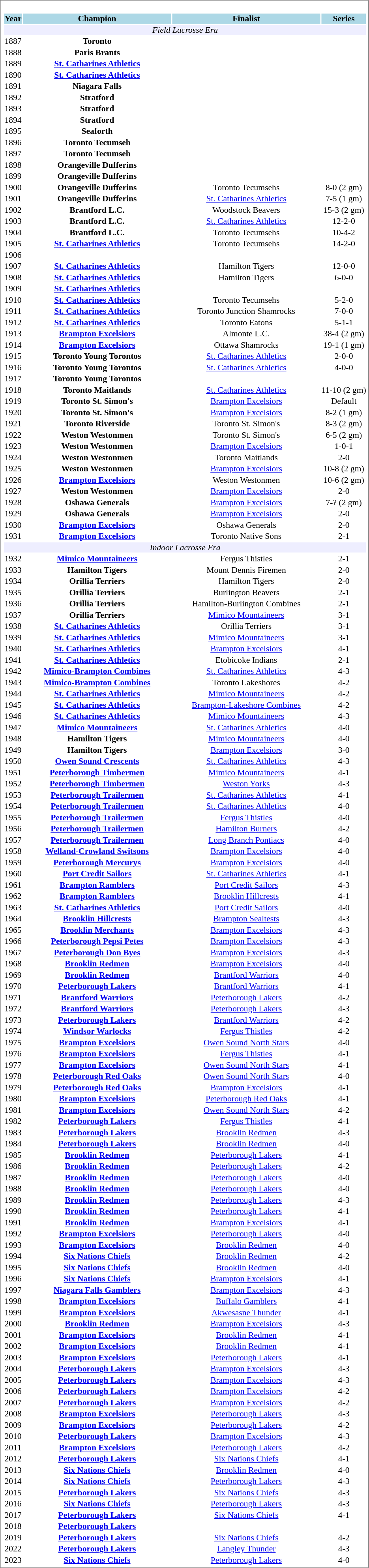<table cellpadding="0" style="font-size: 100%; border: 1px solid gray;">
<tr align="center" style="vertical-align: top">
<td></td>
<td><br><table cellpadding="0" style="font-size: 90%;">
<tr align="center">
<th style="background: #ADD8E6;" width="30"><strong>Year</strong></th>
<th style="background: #ADD8E6;" width="250"><strong>Champion</strong></th>
<th style="background: #ADD8E6;" width="250"><strong>Finalist</strong></th>
<th style="background: #ADD8E6;"><strong>Series</strong></th>
</tr>
<tr align="center" bgcolor="#eeeeff">
<td colspan="4"><em>Field Lacrosse Era</em></td>
</tr>
<tr align="center">
<td>1887</td>
<td><strong>Toronto</strong></td>
<td></td>
<td></td>
</tr>
<tr align="center">
<td>1888</td>
<td><strong>Paris Brants</strong></td>
<td></td>
<td></td>
</tr>
<tr align="center">
<td>1889</td>
<td><strong><a href='#'>St. Catharines Athletics</a></strong></td>
<td></td>
<td></td>
</tr>
<tr align="center">
<td>1890</td>
<td><strong><a href='#'>St. Catharines Athletics</a></strong></td>
<td></td>
<td></td>
</tr>
<tr align="center">
<td>1891</td>
<td><strong>Niagara Falls</strong></td>
<td></td>
<td></td>
</tr>
<tr align="center">
<td>1892</td>
<td><strong>Stratford</strong></td>
<td></td>
<td></td>
</tr>
<tr align="center">
<td>1893</td>
<td><strong>Stratford</strong></td>
<td></td>
<td></td>
</tr>
<tr align="center">
<td>1894</td>
<td><strong>Stratford</strong></td>
<td></td>
<td></td>
</tr>
<tr align="center">
<td>1895</td>
<td><strong>Seaforth</strong></td>
<td></td>
<td></td>
</tr>
<tr align="center">
<td>1896</td>
<td><strong>Toronto Tecumseh</strong></td>
<td></td>
<td></td>
</tr>
<tr align="center">
<td>1897</td>
<td><strong>Toronto Tecumseh</strong></td>
<td></td>
<td></td>
</tr>
<tr align="center">
<td>1898</td>
<td><strong>Orangeville Dufferins</strong></td>
<td></td>
<td></td>
</tr>
<tr align="center">
<td>1899</td>
<td><strong>Orangeville Dufferins</strong></td>
<td></td>
<td></td>
</tr>
<tr align="center">
<td>1900</td>
<td><strong>Orangeville Dufferins</strong></td>
<td>Toronto Tecumsehs</td>
<td>8-0 (2 gm)</td>
</tr>
<tr align="center">
<td>1901</td>
<td><strong>Orangeville Dufferins</strong></td>
<td><a href='#'>St. Catharines Athletics</a></td>
<td>7-5 (1 gm)</td>
</tr>
<tr align="center">
<td>1902</td>
<td><strong>Brantford L.C.</strong></td>
<td>Woodstock Beavers</td>
<td>15-3 (2 gm)</td>
</tr>
<tr align="center">
<td>1903</td>
<td><strong>Brantford L.C.</strong></td>
<td><a href='#'>St. Catharines Athletics</a></td>
<td>12-2-0</td>
</tr>
<tr align="center">
<td>1904</td>
<td><strong>Brantford L.C.</strong></td>
<td>Toronto Tecumsehs</td>
<td>10-4-2</td>
</tr>
<tr align="center">
<td>1905</td>
<td><strong><a href='#'>St. Catharines Athletics</a></strong></td>
<td>Toronto Tecumsehs</td>
<td>14-2-0</td>
</tr>
<tr align="center">
<td>1906</td>
<td></td>
<td></td>
<td></td>
</tr>
<tr align="center">
<td>1907</td>
<td><strong><a href='#'>St. Catharines Athletics</a></strong></td>
<td>Hamilton Tigers</td>
<td>12-0-0</td>
</tr>
<tr align="center">
<td>1908</td>
<td><strong><a href='#'>St. Catharines Athletics</a></strong></td>
<td>Hamilton Tigers</td>
<td>6-0-0</td>
</tr>
<tr align="center">
<td>1909</td>
<td><strong><a href='#'>St. Catharines Athletics</a></strong></td>
<td></td>
<td></td>
</tr>
<tr align="center">
<td>1910</td>
<td><strong><a href='#'>St. Catharines Athletics</a></strong></td>
<td>Toronto Tecumsehs</td>
<td>5-2-0</td>
</tr>
<tr align="center">
<td>1911</td>
<td><strong><a href='#'>St. Catharines Athletics</a></strong></td>
<td>Toronto Junction Shamrocks</td>
<td>7-0-0</td>
</tr>
<tr align="center">
<td>1912</td>
<td><strong><a href='#'>St. Catharines Athletics</a></strong></td>
<td>Toronto Eatons</td>
<td>5-1-1</td>
</tr>
<tr align="center">
<td>1913</td>
<td><strong><a href='#'>Brampton Excelsiors</a></strong></td>
<td>Almonte L.C.</td>
<td>38-4 (2 gm)</td>
</tr>
<tr align="center">
<td>1914</td>
<td><strong><a href='#'>Brampton Excelsiors</a></strong></td>
<td>Ottawa Shamrocks</td>
<td>19-1 (1 gm)</td>
</tr>
<tr align="center">
<td>1915</td>
<td><strong>Toronto Young Torontos</strong></td>
<td><a href='#'>St. Catharines Athletics</a></td>
<td>2-0-0</td>
</tr>
<tr align="center">
<td>1916</td>
<td><strong>Toronto Young Torontos</strong></td>
<td><a href='#'>St. Catharines Athletics</a></td>
<td>4-0-0</td>
</tr>
<tr align="center">
<td>1917</td>
<td><strong>Toronto Young Torontos</strong></td>
<td></td>
<td></td>
</tr>
<tr align="center">
<td>1918</td>
<td><strong>Toronto Maitlands</strong></td>
<td><a href='#'>St. Catharines Athletics</a></td>
<td>11-10 (2 gm)</td>
</tr>
<tr align="center">
<td>1919</td>
<td><strong>Toronto St. Simon's</strong></td>
<td><a href='#'>Brampton Excelsiors</a></td>
<td>Default</td>
</tr>
<tr align="center">
<td>1920</td>
<td><strong>Toronto St. Simon's</strong></td>
<td><a href='#'>Brampton Excelsiors</a></td>
<td>8-2 (1 gm)</td>
</tr>
<tr align="center">
<td>1921</td>
<td><strong>Toronto Riverside</strong></td>
<td>Toronto St. Simon's</td>
<td>8-3 (2 gm)</td>
</tr>
<tr align="center">
<td>1922</td>
<td><strong>Weston Westonmen</strong></td>
<td>Toronto St. Simon's</td>
<td>6-5 (2 gm)</td>
</tr>
<tr align="center">
<td>1923</td>
<td><strong>Weston Westonmen</strong></td>
<td><a href='#'>Brampton Excelsiors</a></td>
<td>1-0-1</td>
</tr>
<tr align="center">
<td>1924</td>
<td><strong>Weston Westonmen</strong></td>
<td>Toronto Maitlands</td>
<td>2-0</td>
</tr>
<tr align="center">
<td>1925</td>
<td><strong>Weston Westonmen</strong></td>
<td><a href='#'>Brampton Excelsiors</a></td>
<td>10-8 (2 gm)</td>
</tr>
<tr align="center">
<td>1926</td>
<td><strong><a href='#'>Brampton Excelsiors</a></strong></td>
<td>Weston Westonmen</td>
<td>10-6 (2 gm)</td>
</tr>
<tr align="center">
<td>1927</td>
<td><strong>Weston Westonmen</strong></td>
<td><a href='#'>Brampton Excelsiors</a></td>
<td>2-0</td>
</tr>
<tr align="center">
<td>1928</td>
<td><strong>Oshawa Generals</strong></td>
<td><a href='#'>Brampton Excelsiors</a></td>
<td>7-? (2 gm)</td>
</tr>
<tr align="center">
<td>1929</td>
<td><strong>Oshawa Generals</strong></td>
<td><a href='#'>Brampton Excelsiors</a></td>
<td>2-0</td>
</tr>
<tr align="center">
<td>1930</td>
<td><strong><a href='#'>Brampton Excelsiors</a></strong></td>
<td>Oshawa Generals</td>
<td>2-0</td>
</tr>
<tr align="center">
<td>1931</td>
<td><strong><a href='#'>Brampton Excelsiors</a></strong></td>
<td>Toronto Native Sons</td>
<td>2-1</td>
</tr>
<tr align="center" bgcolor="#eeeeff">
<td colspan="4"><em>Indoor Lacrosse Era</em></td>
</tr>
<tr align="center">
<td>1932</td>
<td><strong><a href='#'>Mimico Mountaineers</a></strong></td>
<td>Fergus Thistles</td>
<td>2-1</td>
</tr>
<tr align="center">
<td>1933</td>
<td><strong>Hamilton Tigers</strong></td>
<td>Mount Dennis Firemen</td>
<td>2-0</td>
</tr>
<tr align="center">
<td>1934</td>
<td><strong>Orillia Terriers</strong></td>
<td>Hamilton Tigers</td>
<td>2-0</td>
</tr>
<tr align="center">
<td>1935</td>
<td><strong>Orillia Terriers</strong></td>
<td>Burlington Beavers</td>
<td>2-1</td>
</tr>
<tr align="center">
<td>1936</td>
<td><strong>Orillia Terriers</strong></td>
<td>Hamilton-Burlington Combines</td>
<td>2-1</td>
</tr>
<tr align="center">
<td>1937</td>
<td><strong>Orillia Terriers</strong></td>
<td><a href='#'>Mimico Mountaineers</a></td>
<td>3-1</td>
</tr>
<tr align="center">
<td>1938</td>
<td><strong><a href='#'>St. Catharines Athletics</a></strong></td>
<td>Orillia Terriers</td>
<td>3-1</td>
</tr>
<tr align="center">
<td>1939</td>
<td><strong><a href='#'>St. Catharines Athletics</a></strong></td>
<td><a href='#'>Mimico Mountaineers</a></td>
<td>3-1</td>
</tr>
<tr align="center">
<td>1940</td>
<td><strong><a href='#'>St. Catharines Athletics</a></strong></td>
<td><a href='#'>Brampton Excelsiors</a></td>
<td>4-1</td>
</tr>
<tr align="center">
<td>1941</td>
<td><strong><a href='#'>St. Catharines Athletics</a></strong></td>
<td>Etobicoke Indians</td>
<td>2-1</td>
</tr>
<tr align="center">
<td>1942</td>
<td><strong><a href='#'>Mimico-Brampton Combines</a></strong></td>
<td><a href='#'>St. Catharines Athletics</a></td>
<td>4-3</td>
</tr>
<tr align="center">
<td>1943</td>
<td><strong><a href='#'>Mimico-Brampton Combines</a></strong></td>
<td>Toronto Lakeshores</td>
<td>4-2</td>
</tr>
<tr align="center">
<td>1944</td>
<td><strong><a href='#'>St. Catharines Athletics</a></strong></td>
<td><a href='#'>Mimico Mountaineers</a></td>
<td>4-2</td>
</tr>
<tr align="center">
<td>1945</td>
<td><strong><a href='#'>St. Catharines Athletics</a></strong></td>
<td><a href='#'>Brampton-Lakeshore Combines</a></td>
<td>4-2</td>
</tr>
<tr align="center">
<td>1946</td>
<td><strong><a href='#'>St. Catharines Athletics</a></strong></td>
<td><a href='#'>Mimico Mountaineers</a></td>
<td>4-3</td>
</tr>
<tr align="center">
<td>1947</td>
<td><strong><a href='#'>Mimico Mountaineers</a></strong></td>
<td><a href='#'>St. Catharines Athletics</a></td>
<td>4-0</td>
</tr>
<tr align="center">
<td>1948</td>
<td><strong>Hamilton Tigers</strong></td>
<td><a href='#'>Mimico Mountaineers</a></td>
<td>4-0</td>
</tr>
<tr align="center">
<td>1949</td>
<td><strong>Hamilton Tigers</strong></td>
<td><a href='#'>Brampton Excelsiors</a></td>
<td>3-0</td>
</tr>
<tr align="center">
<td>1950</td>
<td><strong><a href='#'>Owen Sound Crescents</a></strong></td>
<td><a href='#'>St. Catharines Athletics</a></td>
<td>4-3</td>
</tr>
<tr align="center">
<td>1951</td>
<td><strong><a href='#'>Peterborough Timbermen</a></strong></td>
<td><a href='#'>Mimico Mountaineers</a></td>
<td>4-1</td>
</tr>
<tr align="center">
<td>1952</td>
<td><strong><a href='#'>Peterborough Timbermen</a></strong></td>
<td><a href='#'>Weston Yorks</a></td>
<td>4-3</td>
</tr>
<tr align="center">
<td>1953</td>
<td><strong><a href='#'>Peterborough Trailermen</a></strong></td>
<td><a href='#'>St. Catharines Athletics</a></td>
<td>4-1</td>
</tr>
<tr align="center">
<td>1954</td>
<td><strong><a href='#'>Peterborough Trailermen</a></strong></td>
<td><a href='#'>St. Catharines Athletics</a></td>
<td>4-0</td>
</tr>
<tr align="center">
<td>1955</td>
<td><strong><a href='#'>Peterborough Trailermen</a></strong></td>
<td><a href='#'>Fergus Thistles</a></td>
<td>4-0</td>
</tr>
<tr align="center">
<td>1956</td>
<td><strong><a href='#'>Peterborough Trailermen</a></strong></td>
<td><a href='#'>Hamilton Burners</a></td>
<td>4-2</td>
</tr>
<tr align="center">
<td>1957</td>
<td><strong><a href='#'>Peterborough Trailermen</a></strong></td>
<td><a href='#'>Long Branch Pontiacs</a></td>
<td>4-0</td>
</tr>
<tr align="center">
<td>1958</td>
<td><strong><a href='#'>Welland-Crowland Switsons</a></strong></td>
<td><a href='#'>Brampton Excelsiors</a></td>
<td>4-0</td>
</tr>
<tr align="center">
<td>1959</td>
<td><strong><a href='#'>Peterborough Mercurys</a></strong></td>
<td><a href='#'>Brampton Excelsiors</a></td>
<td>4-0</td>
</tr>
<tr align="center">
<td>1960</td>
<td><strong><a href='#'>Port Credit Sailors</a></strong></td>
<td><a href='#'>St. Catharines Athletics</a></td>
<td>4-1</td>
</tr>
<tr align="center">
<td>1961</td>
<td><strong><a href='#'>Brampton Ramblers</a></strong></td>
<td><a href='#'>Port Credit Sailors</a></td>
<td>4-3</td>
</tr>
<tr align="center">
<td>1962</td>
<td><strong><a href='#'>Brampton Ramblers</a></strong></td>
<td><a href='#'>Brooklin Hillcrests</a></td>
<td>4-1</td>
</tr>
<tr align="center">
<td>1963</td>
<td><strong><a href='#'>St. Catharines Athletics</a></strong></td>
<td><a href='#'>Port Credit Sailors</a></td>
<td>4-0</td>
</tr>
<tr align="center">
<td>1964</td>
<td><strong><a href='#'>Brooklin Hillcrests</a></strong></td>
<td><a href='#'>Brampton Sealtests</a></td>
<td>4-3</td>
</tr>
<tr align="center">
<td>1965</td>
<td><strong><a href='#'>Brooklin Merchants</a></strong></td>
<td><a href='#'>Brampton Excelsiors</a></td>
<td>4-3</td>
</tr>
<tr align="center">
<td>1966</td>
<td><strong><a href='#'>Peterborough Pepsi Petes</a></strong></td>
<td><a href='#'>Brampton Excelsiors</a></td>
<td>4-3</td>
</tr>
<tr align="center">
<td>1967</td>
<td><strong><a href='#'>Peterborough Don Byes</a></strong></td>
<td><a href='#'>Brampton Excelsiors</a></td>
<td>4-3</td>
</tr>
<tr align="center">
<td>1968</td>
<td><strong><a href='#'>Brooklin Redmen</a></strong></td>
<td><a href='#'>Brampton Excelsiors</a></td>
<td>4-0</td>
</tr>
<tr align="center">
<td>1969</td>
<td><strong><a href='#'>Brooklin Redmen</a></strong></td>
<td><a href='#'>Brantford Warriors</a></td>
<td>4-0</td>
</tr>
<tr align="center">
<td>1970</td>
<td><strong><a href='#'>Peterborough Lakers</a></strong></td>
<td><a href='#'>Brantford Warriors</a></td>
<td>4-1</td>
</tr>
<tr align="center">
<td>1971</td>
<td><strong><a href='#'>Brantford Warriors</a></strong></td>
<td><a href='#'>Peterborough Lakers</a></td>
<td>4-2</td>
</tr>
<tr align="center">
<td>1972</td>
<td><strong><a href='#'>Brantford Warriors</a></strong></td>
<td><a href='#'>Peterborough Lakers</a></td>
<td>4-3</td>
</tr>
<tr align="center">
<td>1973</td>
<td><strong><a href='#'>Peterborough Lakers</a></strong></td>
<td><a href='#'>Brantford Warriors</a></td>
<td>4-2</td>
</tr>
<tr align="center">
<td>1974</td>
<td><strong><a href='#'>Windsor Warlocks</a></strong></td>
<td><a href='#'>Fergus Thistles</a></td>
<td>4-2</td>
</tr>
<tr align="center">
<td>1975</td>
<td><strong><a href='#'>Brampton Excelsiors</a></strong></td>
<td><a href='#'>Owen Sound North Stars</a></td>
<td>4-0</td>
</tr>
<tr align="center">
<td>1976</td>
<td><strong><a href='#'>Brampton Excelsiors</a></strong></td>
<td><a href='#'>Fergus Thistles</a></td>
<td>4-1</td>
</tr>
<tr align="center">
<td>1977</td>
<td><strong><a href='#'>Brampton Excelsiors</a></strong></td>
<td><a href='#'>Owen Sound North Stars</a></td>
<td>4-1</td>
</tr>
<tr align="center">
<td>1978</td>
<td><strong><a href='#'>Peterborough Red Oaks</a></strong></td>
<td><a href='#'>Owen Sound North Stars</a></td>
<td>4-0</td>
</tr>
<tr align="center">
<td>1979</td>
<td><strong><a href='#'>Peterborough Red Oaks</a></strong></td>
<td><a href='#'>Brampton Excelsiors</a></td>
<td>4-1</td>
</tr>
<tr align="center">
<td>1980</td>
<td><strong><a href='#'>Brampton Excelsiors</a></strong></td>
<td><a href='#'>Peterborough Red Oaks</a></td>
<td>4-1</td>
</tr>
<tr align="center">
<td>1981</td>
<td><strong><a href='#'>Brampton Excelsiors</a></strong></td>
<td><a href='#'>Owen Sound North Stars</a></td>
<td>4-2</td>
</tr>
<tr align="center">
<td>1982</td>
<td><strong><a href='#'>Peterborough Lakers</a></strong></td>
<td><a href='#'>Fergus Thistles</a></td>
<td>4-1</td>
</tr>
<tr align="center">
<td>1983</td>
<td><strong><a href='#'>Peterborough Lakers</a></strong></td>
<td><a href='#'>Brooklin Redmen</a></td>
<td>4-3</td>
</tr>
<tr align="center">
<td>1984</td>
<td><strong><a href='#'>Peterborough Lakers</a></strong></td>
<td><a href='#'>Brooklin Redmen</a></td>
<td>4-0</td>
</tr>
<tr align="center">
<td>1985</td>
<td><strong><a href='#'>Brooklin Redmen</a></strong></td>
<td><a href='#'>Peterborough Lakers</a></td>
<td>4-1</td>
</tr>
<tr align="center">
<td>1986</td>
<td><strong><a href='#'>Brooklin Redmen</a></strong></td>
<td><a href='#'>Peterborough Lakers</a></td>
<td>4-2</td>
</tr>
<tr align="center">
<td>1987</td>
<td><strong><a href='#'>Brooklin Redmen</a></strong></td>
<td><a href='#'>Peterborough Lakers</a></td>
<td>4-0</td>
</tr>
<tr align="center">
<td>1988</td>
<td><strong><a href='#'>Brooklin Redmen</a></strong></td>
<td><a href='#'>Peterborough Lakers</a></td>
<td>4-0</td>
</tr>
<tr align="center">
<td>1989</td>
<td><strong><a href='#'>Brooklin Redmen</a></strong></td>
<td><a href='#'>Peterborough Lakers</a></td>
<td>4-3</td>
</tr>
<tr align="center">
<td>1990</td>
<td><strong><a href='#'>Brooklin Redmen</a></strong></td>
<td><a href='#'>Peterborough Lakers</a></td>
<td>4-1</td>
</tr>
<tr align="center">
<td>1991</td>
<td><strong><a href='#'>Brooklin Redmen</a></strong></td>
<td><a href='#'>Brampton Excelsiors</a></td>
<td>4-1</td>
</tr>
<tr align="center">
<td>1992</td>
<td><strong><a href='#'>Brampton Excelsiors</a></strong></td>
<td><a href='#'>Peterborough Lakers</a></td>
<td>4-0</td>
</tr>
<tr align="center">
<td>1993</td>
<td><strong><a href='#'>Brampton Excelsiors</a></strong></td>
<td><a href='#'>Brooklin Redmen</a></td>
<td>4-0</td>
</tr>
<tr align="center">
<td>1994</td>
<td><strong><a href='#'>Six Nations Chiefs</a></strong></td>
<td><a href='#'>Brooklin Redmen</a></td>
<td>4-2</td>
</tr>
<tr align="center">
<td>1995</td>
<td><strong><a href='#'>Six Nations Chiefs</a></strong></td>
<td><a href='#'>Brooklin Redmen</a></td>
<td>4-0</td>
</tr>
<tr align="center">
<td>1996</td>
<td><strong><a href='#'>Six Nations Chiefs</a></strong></td>
<td><a href='#'>Brampton Excelsiors</a></td>
<td>4-1</td>
</tr>
<tr align="center">
<td>1997</td>
<td><strong><a href='#'>Niagara Falls Gamblers</a></strong></td>
<td><a href='#'>Brampton Excelsiors</a></td>
<td>4-3</td>
</tr>
<tr align="center">
<td>1998</td>
<td><strong><a href='#'>Brampton Excelsiors</a></strong></td>
<td><a href='#'>Buffalo Gamblers</a></td>
<td>4-1</td>
</tr>
<tr align="center">
<td>1999</td>
<td><strong><a href='#'>Brampton Excelsiors</a></strong></td>
<td><a href='#'>Akwesasne Thunder</a></td>
<td>4-1</td>
</tr>
<tr align="center">
<td>2000</td>
<td><strong><a href='#'>Brooklin Redmen</a></strong></td>
<td><a href='#'>Brampton Excelsiors</a></td>
<td>4-3</td>
</tr>
<tr align="center">
<td>2001</td>
<td><strong><a href='#'>Brampton Excelsiors</a></strong></td>
<td><a href='#'>Brooklin Redmen</a></td>
<td>4-1</td>
</tr>
<tr align="center">
<td>2002</td>
<td><strong><a href='#'>Brampton Excelsiors</a></strong></td>
<td><a href='#'>Brooklin Redmen</a></td>
<td>4-1</td>
</tr>
<tr align="center">
<td>2003</td>
<td><strong><a href='#'>Brampton Excelsiors</a></strong></td>
<td><a href='#'>Peterborough Lakers</a></td>
<td>4-1</td>
</tr>
<tr align="center">
<td>2004</td>
<td><strong><a href='#'>Peterborough Lakers</a></strong></td>
<td><a href='#'>Brampton Excelsiors</a></td>
<td>4-3</td>
</tr>
<tr align="center">
<td>2005</td>
<td><strong><a href='#'>Peterborough Lakers</a></strong></td>
<td><a href='#'>Brampton Excelsiors</a></td>
<td>4-3</td>
</tr>
<tr align="center">
<td>2006</td>
<td><strong><a href='#'>Peterborough Lakers</a></strong></td>
<td><a href='#'>Brampton Excelsiors</a></td>
<td>4-2</td>
</tr>
<tr align="center">
<td>2007</td>
<td><strong><a href='#'>Peterborough Lakers</a></strong></td>
<td><a href='#'>Brampton Excelsiors</a></td>
<td>4-2</td>
</tr>
<tr align="center">
<td>2008</td>
<td><strong><a href='#'>Brampton Excelsiors</a></strong></td>
<td><a href='#'>Peterborough Lakers</a></td>
<td>4-3</td>
</tr>
<tr align="center">
<td>2009</td>
<td><strong><a href='#'>Brampton Excelsiors</a></strong></td>
<td><a href='#'>Peterborough Lakers</a></td>
<td>4-2</td>
</tr>
<tr align="center">
<td>2010</td>
<td><strong><a href='#'>Peterborough Lakers</a></strong></td>
<td><a href='#'>Brampton Excelsiors</a></td>
<td>4-3</td>
</tr>
<tr align="center">
<td>2011</td>
<td><strong><a href='#'>Brampton Excelsiors</a></strong></td>
<td><a href='#'>Peterborough Lakers</a></td>
<td>4-2</td>
</tr>
<tr align="center">
<td>2012</td>
<td><strong><a href='#'>Peterborough Lakers</a></strong></td>
<td><a href='#'>Six Nations Chiefs</a></td>
<td>4-1</td>
</tr>
<tr align="center">
<td>2013</td>
<td><strong><a href='#'>Six Nations Chiefs</a></strong></td>
<td><a href='#'>Brooklin Redmen</a></td>
<td>4-0</td>
</tr>
<tr align="center">
<td>2014</td>
<td><strong><a href='#'>Six Nations Chiefs</a></strong></td>
<td><a href='#'>Peterborough Lakers</a></td>
<td>4-3</td>
</tr>
<tr align="center">
<td>2015</td>
<td><strong><a href='#'>Peterborough Lakers</a></strong></td>
<td><a href='#'>Six Nations Chiefs</a></td>
<td>4-3</td>
</tr>
<tr align="center">
<td>2016</td>
<td><strong><a href='#'>Six Nations Chiefs</a></strong></td>
<td><a href='#'>Peterborough Lakers</a></td>
<td>4-3</td>
</tr>
<tr align="center">
<td>2017</td>
<td><strong><a href='#'>Peterborough Lakers</a></strong></td>
<td><a href='#'>Six Nations Chiefs</a></td>
<td>4-1</td>
</tr>
<tr align="center">
<td>2018</td>
<td><strong><a href='#'>Peterborough Lakers</a></strong></td>
<td></td>
<td></td>
</tr>
<tr align="center">
<td>2019</td>
<td><strong><a href='#'>Peterborough Lakers</a></strong></td>
<td><a href='#'>Six Nations Chiefs</a></td>
<td>4-2</td>
</tr>
<tr align="center">
<td>2022</td>
<td><strong><a href='#'>Peterborough Lakers</a></strong></td>
<td><a href='#'>Langley Thunder</a></td>
<td>4-3</td>
</tr>
<tr align="center">
<td>2023</td>
<td><strong><a href='#'>Six Nations Chiefs</a></strong></td>
<td><a href='#'>Peterborough Lakers</a></td>
<td>4-0</td>
</tr>
</table>
</td>
</tr>
</table>
